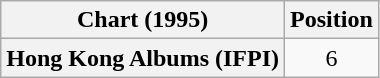<table class="wikitable plainrowheaders">
<tr>
<th scope="col">Chart (1995)</th>
<th scope="col">Position</th>
</tr>
<tr>
<th scope="row">Hong Kong Albums (IFPI)</th>
<td align="center">6</td>
</tr>
</table>
